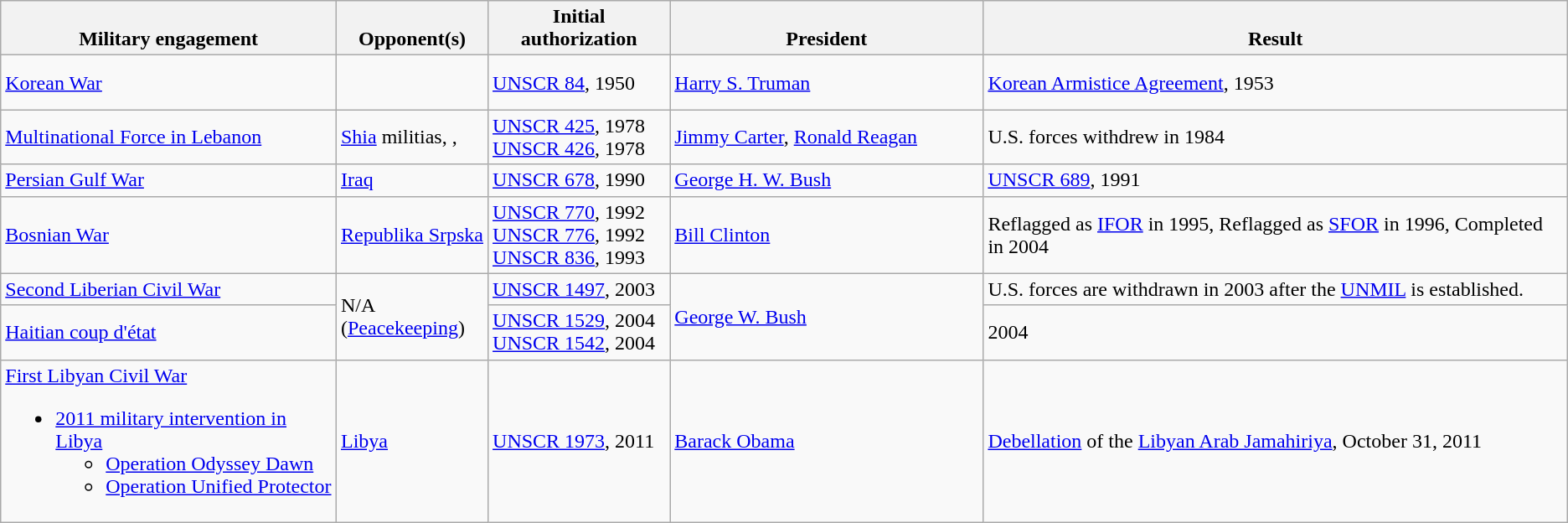<table Class=wikitable>
<tr valign=bottom>
<th rowspan=1>Military engagement</th>
<th rowspan=1>Opponent(s)</th>
<th rowspan=1>Initial authorization</th>
<th width="20%" rowspan=1>President</th>
<th rowspan=1>Result</th>
</tr>
<tr>
<td><a href='#'>Korean War</a></td>
<td><br><br></td>
<td><a href='#'>UNSCR 84</a>, 1950</td>
<td><a href='#'>Harry S. Truman</a></td>
<td><a href='#'>Korean Armistice Agreement</a>, 1953</td>
</tr>
<tr>
<td style="white-space:nowrap;"><a href='#'>Multinational Force in Lebanon</a></td>
<td> <a href='#'>Shia</a> militias, , </td>
<td><a href='#'>UNSCR 425</a>, 1978<br><a href='#'>UNSCR 426</a>, 1978</td>
<td><a href='#'>Jimmy Carter</a>, <a href='#'>Ronald Reagan</a></td>
<td>U.S. forces withdrew in 1984</td>
</tr>
<tr>
<td><a href='#'>Persian Gulf War</a></td>
<td> <a href='#'>Iraq</a></td>
<td><a href='#'>UNSCR 678</a>, 1990</td>
<td><a href='#'>George H. W. Bush</a></td>
<td><a href='#'>UNSCR 689</a>, 1991</td>
</tr>
<tr>
<td><a href='#'>Bosnian War</a></td>
<td style="white-space:nowrap;"> <a href='#'>Republika Srpska</a></td>
<td><a href='#'>UNSCR 770</a>, 1992<br><a href='#'>UNSCR 776</a>, 1992<br><a href='#'>UNSCR 836</a>, 1993</td>
<td><a href='#'>Bill Clinton</a></td>
<td>Reflagged as <a href='#'>IFOR</a> in 1995, Reflagged as <a href='#'>SFOR</a> in 1996, Completed in 2004</td>
</tr>
<tr>
<td><a href='#'>Second Liberian Civil War</a></td>
<td rowspan="2">N/A<br>(<a href='#'>Peacekeeping</a>)</td>
<td style="white-space:nowrap;"><a href='#'>UNSCR 1497</a>, 2003</td>
<td rowspan="2"><a href='#'>George W. Bush</a></td>
<td>U.S. forces are withdrawn in 2003 after the <a href='#'>UNMIL</a> is established.</td>
</tr>
<tr>
<td><a href='#'>Haitian coup d'état</a></td>
<td><a href='#'>UNSCR 1529</a>, 2004<br><a href='#'>UNSCR 1542</a>, 2004</td>
<td>2004</td>
</tr>
<tr>
<td><a href='#'>First Libyan Civil War</a><br><ul><li><a href='#'>2011 military intervention in Libya</a><ul><li><a href='#'>Operation Odyssey Dawn</a></li><li><a href='#'>Operation Unified Protector</a></li></ul></li></ul></td>
<td> <a href='#'>Libya</a></td>
<td><a href='#'>UNSCR 1973</a>, 2011</td>
<td><a href='#'>Barack Obama</a></td>
<td><a href='#'>Debellation</a> of the <a href='#'>Libyan Arab Jamahiriya</a>, October 31, 2011</td>
</tr>
</table>
